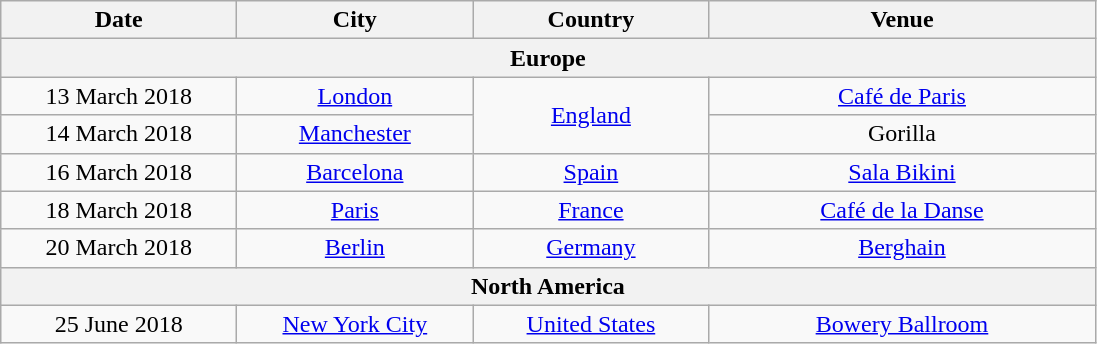<table class="wikitable" style="text-align:center;">
<tr>
<th style="width:150px;">Date</th>
<th style="width:150px;">City</th>
<th style="width:150px;">Country</th>
<th style="width:250px;">Venue</th>
</tr>
<tr>
<th colspan="4">Europe</th>
</tr>
<tr>
<td>13 March 2018</td>
<td><a href='#'>London</a></td>
<td rowspan="2"><a href='#'>England</a></td>
<td><a href='#'>Café de Paris</a></td>
</tr>
<tr>
<td>14 March 2018</td>
<td><a href='#'>Manchester</a></td>
<td>Gorilla</td>
</tr>
<tr>
<td>16 March 2018</td>
<td><a href='#'>Barcelona</a></td>
<td><a href='#'>Spain</a></td>
<td><a href='#'>Sala Bikini</a></td>
</tr>
<tr>
<td>18 March 2018</td>
<td><a href='#'>Paris</a></td>
<td><a href='#'>France</a></td>
<td><a href='#'>Café de la Danse</a></td>
</tr>
<tr>
<td>20 March 2018</td>
<td><a href='#'>Berlin</a></td>
<td><a href='#'>Germany</a></td>
<td><a href='#'>Berghain</a></td>
</tr>
<tr>
<th colspan="4">North America</th>
</tr>
<tr>
<td>25 June 2018</td>
<td><a href='#'>New York City</a></td>
<td><a href='#'>United States</a></td>
<td><a href='#'>Bowery Ballroom</a></td>
</tr>
</table>
